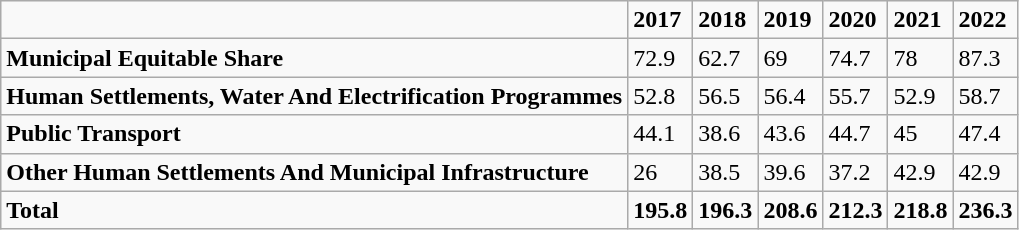<table class="wikitable">
<tr>
<td></td>
<td><strong>2017</strong></td>
<td><strong>2018</strong></td>
<td><strong>2019</strong></td>
<td><strong>2020</strong></td>
<td><strong>2021</strong></td>
<td><strong>2022</strong></td>
</tr>
<tr>
<td><strong>Municipal Equitable Share</strong></td>
<td>72.9</td>
<td>62.7</td>
<td>69</td>
<td>74.7</td>
<td>78</td>
<td>87.3</td>
</tr>
<tr>
<td><strong>Human Settlements, Water And Electrification Programmes</strong></td>
<td>52.8</td>
<td>56.5</td>
<td>56.4</td>
<td>55.7</td>
<td>52.9</td>
<td>58.7</td>
</tr>
<tr>
<td><strong>Public Transport</strong></td>
<td>44.1</td>
<td>38.6</td>
<td>43.6</td>
<td>44.7</td>
<td>45</td>
<td>47.4</td>
</tr>
<tr>
<td><strong>Other Human Settlements And Municipal Infrastructure</strong></td>
<td>26</td>
<td>38.5</td>
<td>39.6</td>
<td>37.2</td>
<td>42.9</td>
<td>42.9</td>
</tr>
<tr>
<td><strong>Total</strong></td>
<td><strong>195.8</strong></td>
<td><strong>196.3</strong></td>
<td><strong>208.6</strong></td>
<td><strong>212.3</strong></td>
<td><strong>218.8</strong></td>
<td><strong>236.3</strong></td>
</tr>
</table>
